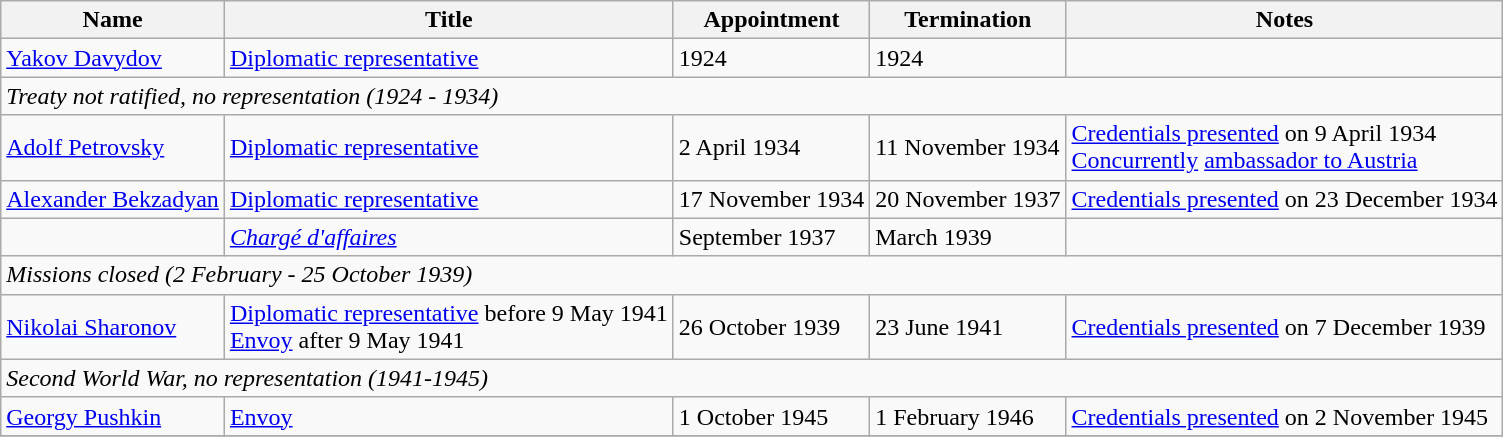<table class="wikitable">
<tr valign="middle">
<th>Name</th>
<th>Title</th>
<th>Appointment</th>
<th>Termination</th>
<th>Notes</th>
</tr>
<tr>
<td><a href='#'>Yakov Davydov</a></td>
<td><a href='#'>Diplomatic representative</a></td>
<td>1924</td>
<td>1924</td>
<td></td>
</tr>
<tr>
<td colspan="5"><em>Treaty not ratified, no representation (1924 - 1934)</em></td>
</tr>
<tr>
<td><a href='#'>Adolf Petrovsky</a></td>
<td><a href='#'>Diplomatic representative</a></td>
<td>2 April 1934</td>
<td>11 November 1934</td>
<td><a href='#'>Credentials presented</a> on 9 April 1934<br><a href='#'>Concurrently</a> <a href='#'>ambassador to Austria</a></td>
</tr>
<tr>
<td><a href='#'>Alexander Bekzadyan</a></td>
<td><a href='#'>Diplomatic representative</a></td>
<td>17 November 1934</td>
<td>20 November 1937</td>
<td><a href='#'>Credentials presented</a> on 23 December 1934</td>
</tr>
<tr>
<td><em></em></td>
<td><em><a href='#'>Chargé d'affaires</a></em></td>
<td>September 1937</td>
<td>March 1939</td>
<td></td>
</tr>
<tr>
<td colspan="5"><em>Missions closed (2 February - 25 October 1939)</em></td>
</tr>
<tr>
<td><a href='#'>Nikolai Sharonov</a></td>
<td><a href='#'>Diplomatic representative</a> before 9 May 1941<br><a href='#'>Envoy</a> after 9 May 1941</td>
<td>26 October 1939</td>
<td>23 June 1941</td>
<td><a href='#'>Credentials presented</a> on 7 December 1939</td>
</tr>
<tr>
<td colspan="5"><em>Second World War, no representation (1941-1945)</em></td>
</tr>
<tr>
<td><a href='#'>Georgy Pushkin</a></td>
<td><a href='#'>Envoy</a></td>
<td>1 October 1945</td>
<td>1 February 1946</td>
<td><a href='#'>Credentials presented</a> on 2 November 1945</td>
</tr>
<tr>
</tr>
</table>
